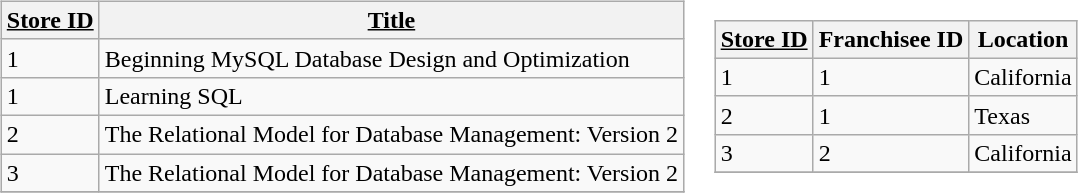<table>
<tr>
<td><br><table class="wikitable">
<tr>
<th><u>Store ID</u></th>
<th><u>Title</u></th>
</tr>
<tr>
<td>1</td>
<td>Beginning MySQL Database Design and Optimization</td>
</tr>
<tr>
<td>1</td>
<td>Learning SQL</td>
</tr>
<tr>
<td>2</td>
<td>The Relational Model for Database Management: Version 2</td>
</tr>
<tr>
<td>3</td>
<td>The Relational Model for Database Management: Version 2</td>
</tr>
<tr>
</tr>
</table>
</td>
<td><br><table class="wikitable">
<tr>
<th><u>Store ID</u></th>
<th>Franchisee ID</th>
<th>Location</th>
</tr>
<tr>
<td>1</td>
<td>1</td>
<td>California</td>
</tr>
<tr>
<td>2</td>
<td>1</td>
<td>Texas</td>
</tr>
<tr>
<td>3</td>
<td>2</td>
<td>California</td>
</tr>
<tr>
</tr>
</table>
</td>
<td></td>
</tr>
</table>
